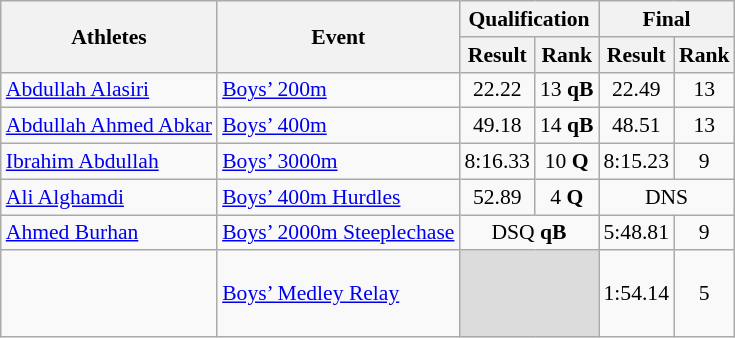<table class="wikitable" border="1" style="font-size:90%">
<tr>
<th rowspan=2>Athletes</th>
<th rowspan=2>Event</th>
<th colspan=2>Qualification</th>
<th colspan=2>Final</th>
</tr>
<tr>
<th>Result</th>
<th>Rank</th>
<th>Result</th>
<th>Rank</th>
</tr>
<tr>
<td><a href='#'>Abdullah Alasiri</a></td>
<td><a href='#'>Boys’ 200m</a></td>
<td align=center>22.22</td>
<td align=center>13 <strong>qB</strong></td>
<td align=center>22.49</td>
<td align=center>13</td>
</tr>
<tr>
<td><a href='#'>Abdullah Ahmed Abkar</a></td>
<td><a href='#'>Boys’ 400m</a></td>
<td align=center>49.18</td>
<td align=center>14 <strong>qB</strong></td>
<td align=center>48.51</td>
<td align=center>13</td>
</tr>
<tr>
<td><a href='#'>Ibrahim Abdullah</a></td>
<td><a href='#'>Boys’ 3000m</a></td>
<td align=center>8:16.33</td>
<td align=center>10 <strong>Q</strong></td>
<td align=center>8:15.23</td>
<td align=center>9</td>
</tr>
<tr>
<td><a href='#'>Ali Alghamdi</a></td>
<td><a href='#'>Boys’ 400m Hurdles</a></td>
<td align=center>52.89</td>
<td align=center>4 <strong>Q</strong></td>
<td align=center colspan=2>DNS</td>
</tr>
<tr>
<td><a href='#'>Ahmed Burhan</a></td>
<td><a href='#'>Boys’ 2000m Steeplechase</a></td>
<td align=center colspan=2>DSQ <strong>qB</strong></td>
<td align=center>5:48.81</td>
<td align=center>9</td>
</tr>
<tr>
<td><br><br><br></td>
<td><a href='#'>Boys’ Medley Relay</a></td>
<td colspan=2 bgcolor=#DCDCDC></td>
<td align=center>1:54.14</td>
<td align=center>5</td>
</tr>
</table>
